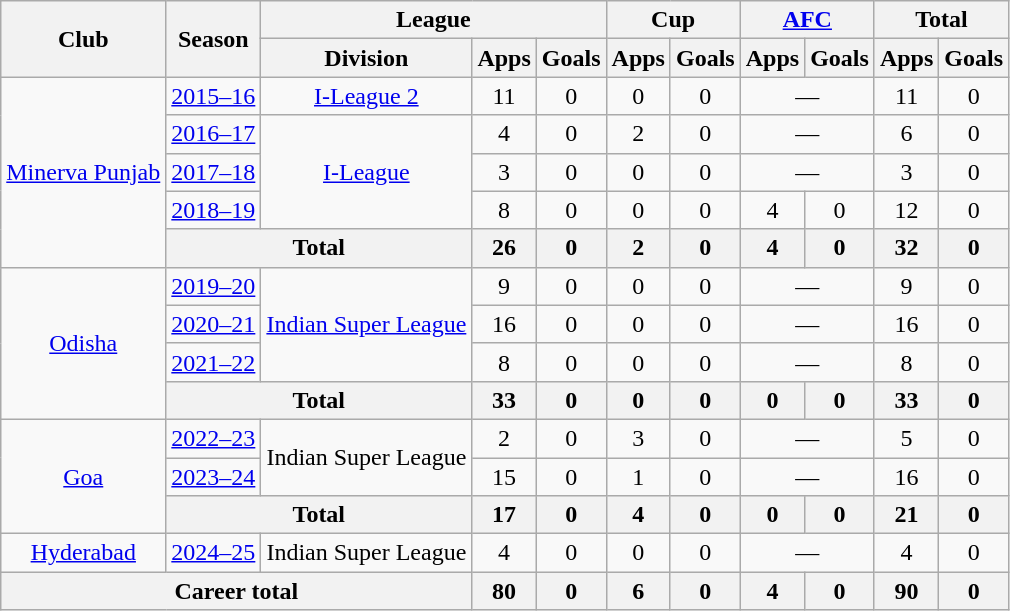<table class="wikitable" style="text-align: center;">
<tr>
<th rowspan="2">Club</th>
<th rowspan="2">Season</th>
<th colspan="3">League</th>
<th colspan="2">Cup</th>
<th colspan="2"><a href='#'>AFC</a></th>
<th colspan="2">Total</th>
</tr>
<tr>
<th>Division</th>
<th>Apps</th>
<th>Goals</th>
<th>Apps</th>
<th>Goals</th>
<th>Apps</th>
<th>Goals</th>
<th>Apps</th>
<th>Goals</th>
</tr>
<tr>
<td rowspan="5"><a href='#'>Minerva Punjab</a></td>
<td><a href='#'>2015–16</a></td>
<td><a href='#'>I-League 2</a></td>
<td>11</td>
<td>0</td>
<td>0</td>
<td>0</td>
<td colspan="2">—</td>
<td>11</td>
<td>0</td>
</tr>
<tr>
<td><a href='#'>2016–17</a></td>
<td rowspan="3"><a href='#'>I-League</a></td>
<td>4</td>
<td>0</td>
<td>2</td>
<td>0</td>
<td colspan="2">—</td>
<td>6</td>
<td>0</td>
</tr>
<tr>
<td><a href='#'>2017–18</a></td>
<td>3</td>
<td>0</td>
<td>0</td>
<td>0</td>
<td colspan="2">—</td>
<td>3</td>
<td>0</td>
</tr>
<tr>
<td><a href='#'>2018–19</a></td>
<td>8</td>
<td>0</td>
<td>0</td>
<td>0</td>
<td>4</td>
<td>0</td>
<td>12</td>
<td>0</td>
</tr>
<tr>
<th colspan="2">Total</th>
<th>26</th>
<th>0</th>
<th>2</th>
<th>0</th>
<th>4</th>
<th>0</th>
<th>32</th>
<th>0</th>
</tr>
<tr>
<td rowspan="4"><a href='#'>Odisha</a></td>
<td><a href='#'>2019–20</a></td>
<td rowspan="3"><a href='#'>Indian Super League</a></td>
<td>9</td>
<td>0</td>
<td>0</td>
<td>0</td>
<td colspan="2">—</td>
<td>9</td>
<td>0</td>
</tr>
<tr>
<td><a href='#'>2020–21</a></td>
<td>16</td>
<td>0</td>
<td>0</td>
<td>0</td>
<td colspan="2">—</td>
<td>16</td>
<td>0</td>
</tr>
<tr>
<td><a href='#'>2021–22</a></td>
<td>8</td>
<td>0</td>
<td>0</td>
<td>0</td>
<td colspan="2">—</td>
<td>8</td>
<td>0</td>
</tr>
<tr>
<th colspan="2">Total</th>
<th>33</th>
<th>0</th>
<th>0</th>
<th>0</th>
<th>0</th>
<th>0</th>
<th>33</th>
<th>0</th>
</tr>
<tr>
<td rowspan="3"><a href='#'>Goa</a></td>
<td><a href='#'>2022–23</a></td>
<td rowspan="2">Indian Super League</td>
<td>2</td>
<td>0</td>
<td>3</td>
<td>0</td>
<td colspan="2">—</td>
<td>5</td>
<td>0</td>
</tr>
<tr>
<td><a href='#'>2023–24</a></td>
<td>15</td>
<td>0</td>
<td>1</td>
<td>0</td>
<td colspan="2">—</td>
<td>16</td>
<td>0</td>
</tr>
<tr>
<th colspan="2">Total</th>
<th>17</th>
<th>0</th>
<th>4</th>
<th>0</th>
<th>0</th>
<th>0</th>
<th>21</th>
<th>0</th>
</tr>
<tr>
<td rowspan="1"><a href='#'>Hyderabad</a></td>
<td><a href='#'>2024–25</a></td>
<td rowspan="1">Indian Super League</td>
<td>4</td>
<td>0</td>
<td>0</td>
<td>0</td>
<td colspan="2">—</td>
<td>4</td>
<td>0</td>
</tr>
<tr>
<th colspan="3">Career total</th>
<th>80</th>
<th>0</th>
<th>6</th>
<th>0</th>
<th>4</th>
<th>0</th>
<th>90</th>
<th>0</th>
</tr>
</table>
